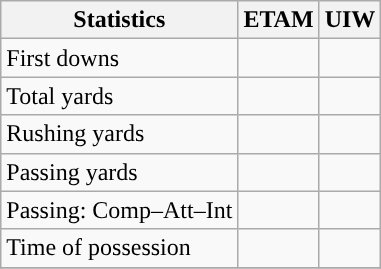<table class="wikitable" style="float: left;">
<tr>
<th>Statistics</th>
<th>ETAM</th>
<th>UIW</th>
</tr>
<tr>
<td>First downs</td>
<td></td>
<td></td>
</tr>
<tr>
<td>Total yards</td>
<td></td>
<td></td>
</tr>
<tr>
<td>Rushing yards</td>
<td></td>
<td></td>
</tr>
<tr>
<td>Passing yards</td>
<td></td>
<td></td>
</tr>
<tr>
<td>Passing: Comp–Att–Int</td>
<td></td>
<td></td>
</tr>
<tr>
<td>Time of possession</td>
<td></td>
<td></td>
</tr>
<tr>
</tr>
</table>
